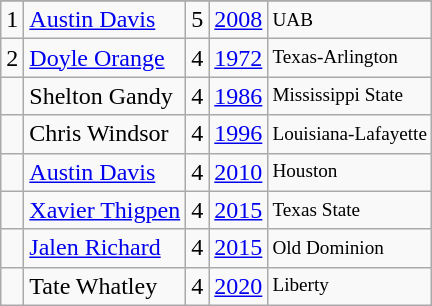<table class="wikitable">
<tr>
</tr>
<tr>
<td>1</td>
<td><a href='#'>Austin Davis</a></td>
<td>5</td>
<td><a href='#'>2008</a></td>
<td style="font-size:80%;">UAB</td>
</tr>
<tr>
<td>2</td>
<td><a href='#'>Doyle Orange</a></td>
<td>4</td>
<td><a href='#'>1972</a></td>
<td style="font-size:80%;">Texas-Arlington</td>
</tr>
<tr>
<td></td>
<td>Shelton Gandy</td>
<td>4</td>
<td><a href='#'>1986</a></td>
<td style="font-size:80%;">Mississippi State</td>
</tr>
<tr>
<td></td>
<td>Chris Windsor</td>
<td>4</td>
<td><a href='#'>1996</a></td>
<td style="font-size:80%;">Louisiana-Lafayette</td>
</tr>
<tr>
<td></td>
<td><a href='#'>Austin Davis</a></td>
<td>4</td>
<td><a href='#'>2010</a></td>
<td style="font-size:80%;">Houston</td>
</tr>
<tr>
<td></td>
<td><a href='#'>Xavier Thigpen</a></td>
<td>4</td>
<td><a href='#'>2015</a></td>
<td style="font-size:80%;">Texas State</td>
</tr>
<tr>
<td></td>
<td><a href='#'>Jalen Richard</a></td>
<td>4</td>
<td><a href='#'>2015</a></td>
<td style="font-size:80%;">Old Dominion</td>
</tr>
<tr>
<td></td>
<td>Tate Whatley</td>
<td>4</td>
<td><a href='#'>2020</a></td>
<td style="font-size:80%;">Liberty</td>
</tr>
</table>
